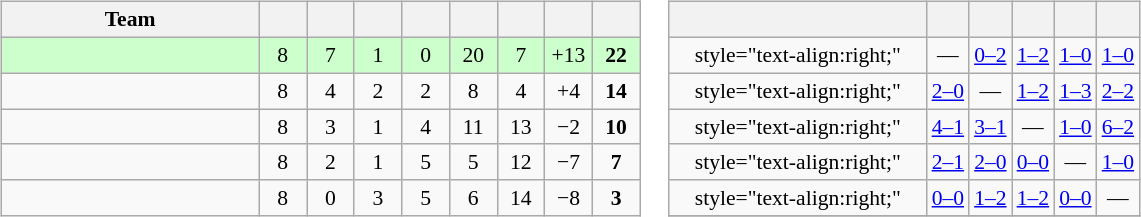<table>
<tr>
<td><br><table class="wikitable" style="text-align: center; font-size: 90%;">
<tr>
<th width=165>Team</th>
<th width=25></th>
<th width=25></th>
<th width=25></th>
<th width=25></th>
<th width=25></th>
<th width=25></th>
<th width=25></th>
<th width=25></th>
</tr>
<tr style="background:#cfc;">
<td align=left></td>
<td>8</td>
<td>7</td>
<td>1</td>
<td>0</td>
<td>20</td>
<td>7</td>
<td>+13</td>
<td><strong>22</strong></td>
</tr>
<tr>
<td align=left></td>
<td>8</td>
<td>4</td>
<td>2</td>
<td>2</td>
<td>8</td>
<td>4</td>
<td>+4</td>
<td><strong>14</strong></td>
</tr>
<tr>
<td align=left></td>
<td>8</td>
<td>3</td>
<td>1</td>
<td>4</td>
<td>11</td>
<td>13</td>
<td>−2</td>
<td><strong>10</strong></td>
</tr>
<tr>
<td align=left></td>
<td>8</td>
<td>2</td>
<td>1</td>
<td>5</td>
<td>5</td>
<td>12</td>
<td>−7</td>
<td><strong>7</strong></td>
</tr>
<tr>
<td align=left></td>
<td>8</td>
<td>0</td>
<td>3</td>
<td>5</td>
<td>6</td>
<td>14</td>
<td>−8</td>
<td><strong>3</strong></td>
</tr>
</table>
</td>
<td><br><table class="wikitable" style="text-align:center; font-size:90%;">
<tr>
<th width=165> </th>
<th></th>
<th></th>
<th></th>
<th></th>
<th></th>
</tr>
<tr>
<td>style="text-align:right;"</td>
<td>—</td>
<td><a href='#'>0–2</a></td>
<td><a href='#'>1–2</a></td>
<td><a href='#'>1–0</a></td>
<td><a href='#'>1–0</a></td>
</tr>
<tr>
<td>style="text-align:right;"</td>
<td><a href='#'>2–0</a></td>
<td>—</td>
<td><a href='#'>1–2</a></td>
<td><a href='#'>1–3</a></td>
<td><a href='#'>2–2</a></td>
</tr>
<tr>
<td>style="text-align:right;"</td>
<td><a href='#'>4–1</a></td>
<td><a href='#'>3–1</a></td>
<td>—</td>
<td><a href='#'>1–0</a></td>
<td><a href='#'>6–2</a></td>
</tr>
<tr>
<td>style="text-align:right;"</td>
<td><a href='#'>2–1</a></td>
<td><a href='#'>2–0</a></td>
<td><a href='#'>0–0</a></td>
<td>—</td>
<td><a href='#'>1–0</a></td>
</tr>
<tr>
<td>style="text-align:right;"</td>
<td><a href='#'>0–0</a></td>
<td><a href='#'>1–2</a></td>
<td><a href='#'>1–2</a></td>
<td><a href='#'>0–0</a></td>
<td>—</td>
</tr>
<tr>
</tr>
</table>
</td>
</tr>
</table>
